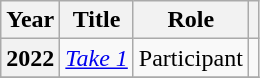<table class="wikitable  plainrowheaders">
<tr>
<th scope="col">Year</th>
<th scope="col">Title</th>
<th scope="col">Role</th>
<th scope="col" class="unsortable"></th>
</tr>
<tr>
<th scope="row">2022</th>
<td><em><a href='#'>Take 1</a></em></td>
<td>Participant</td>
<td></td>
</tr>
<tr>
</tr>
</table>
